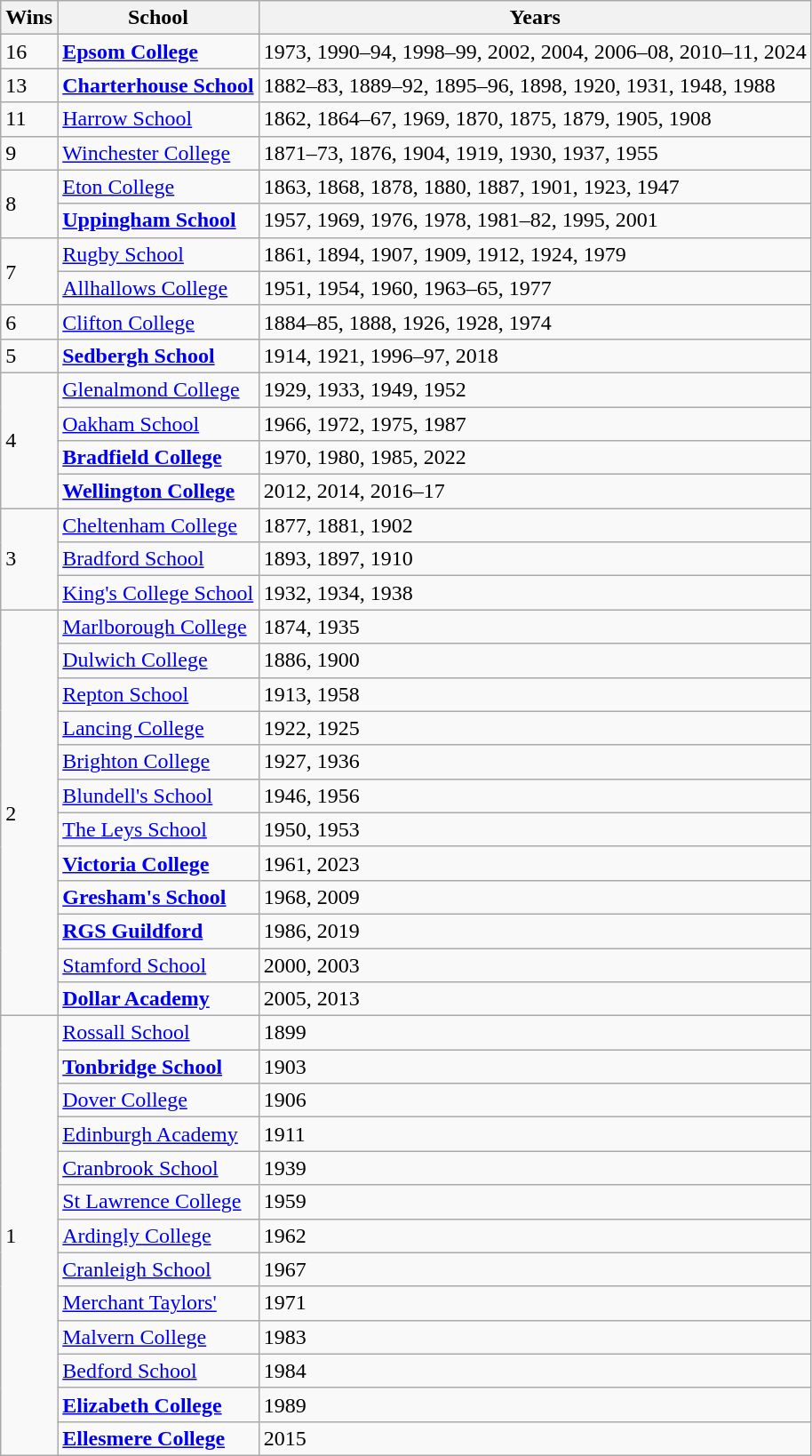<table class="wikitable" style="text-align: left;">
<tr>
<th>Wins</th>
<th>School</th>
<th>Years</th>
</tr>
<tr>
<td>16</td>
<td><strong><a href='#'>Epsom College</a></strong></td>
<td>1973, 1990–94, 1998–99, 2002, 2004, 2006–08, 2010–11, 2024</td>
</tr>
<tr>
<td>13</td>
<td><strong><a href='#'>Charterhouse School</a></strong></td>
<td>1882–83, 1889–92, 1895–96, 1898, 1920, 1931, 1948, 1988</td>
</tr>
<tr>
<td>11</td>
<td><a href='#'>Harrow School</a></td>
<td>1862, 1864–67, 1969, 1870, 1875, 1879, 1905, 1908</td>
</tr>
<tr>
<td>9</td>
<td><a href='#'>Winchester College</a></td>
<td>1871–73, 1876, 1904, 1919, 1930, 1937, 1955</td>
</tr>
<tr>
<td rowspan="2">8</td>
<td><a href='#'>Eton College</a></td>
<td>1863, 1868, 1878, 1880, 1887, 1901, 1923, 1947</td>
</tr>
<tr>
<td><strong><a href='#'>Uppingham School</a></strong></td>
<td>1957, 1969, 1976, 1978, 1981–82, 1995, 2001</td>
</tr>
<tr>
<td rowspan="2">7</td>
<td><a href='#'>Rugby School</a></td>
<td>1861, 1894, 1907, 1909, 1912, 1924, 1979</td>
</tr>
<tr>
<td><a href='#'>Allhallows College</a></td>
<td>1951, 1954, 1960, 1963–65, 1977</td>
</tr>
<tr>
<td>6</td>
<td><a href='#'>Clifton College</a></td>
<td>1884–85, 1888, 1926, 1928, 1974</td>
</tr>
<tr>
<td>5</td>
<td><strong><a href='#'>Sedbergh School</a></strong></td>
<td>1914, 1921, 1996–97, 2018</td>
</tr>
<tr>
<td rowspan="4">4</td>
<td><a href='#'>Glenalmond College</a></td>
<td>1929, 1933, 1949, 1952</td>
</tr>
<tr>
<td><a href='#'>Oakham School</a></td>
<td>1966, 1972, 1975, 1987</td>
</tr>
<tr>
<td><strong><a href='#'>Bradfield College</a></strong></td>
<td>1970, 1980, 1985, 2022</td>
</tr>
<tr>
<td><strong><a href='#'>Wellington College</a></strong></td>
<td>2012, 2014, 2016–17</td>
</tr>
<tr>
<td rowspan="3">3</td>
<td><a href='#'>Cheltenham College</a></td>
<td>1877, 1881, 1902</td>
</tr>
<tr>
<td><a href='#'>Bradford School</a></td>
<td>1893, 1897, 1910</td>
</tr>
<tr>
<td><a href='#'>King's College School</a></td>
<td>1932, 1934, 1938</td>
</tr>
<tr>
<td rowspan="12">2</td>
<td><a href='#'>Marlborough College</a></td>
<td>1874, 1935</td>
</tr>
<tr>
<td><a href='#'>Dulwich College</a></td>
<td>1886, 1900</td>
</tr>
<tr>
<td><a href='#'>Repton School</a></td>
<td>1913, 1958</td>
</tr>
<tr>
<td><a href='#'>Lancing College</a></td>
<td>1922, 1925</td>
</tr>
<tr>
<td><a href='#'>Brighton College</a></td>
<td>1927, 1936</td>
</tr>
<tr>
<td><a href='#'>Blundell's School</a></td>
<td>1946, 1956</td>
</tr>
<tr>
<td><a href='#'>The Leys School</a></td>
<td>1950, 1953</td>
</tr>
<tr>
<td><strong><a href='#'>Victoria College</a></strong></td>
<td>1961, 2023</td>
</tr>
<tr>
<td><strong><a href='#'>Gresham's School</a></strong></td>
<td>1968, 2009</td>
</tr>
<tr>
<td><strong><a href='#'>RGS Guildford</a></strong></td>
<td>1986, 2019</td>
</tr>
<tr>
<td><a href='#'>Stamford School</a></td>
<td>2000, 2003</td>
</tr>
<tr>
<td><strong><a href='#'>Dollar Academy</a></strong></td>
<td>2005, 2013</td>
</tr>
<tr>
<td rowspan="13">1</td>
<td><a href='#'>Rossall School</a></td>
<td>1899</td>
</tr>
<tr>
<td><strong><a href='#'>Tonbridge School</a></strong></td>
<td>1903</td>
</tr>
<tr>
<td><a href='#'>Dover College</a></td>
<td>1906</td>
</tr>
<tr>
<td><a href='#'>Edinburgh Academy</a></td>
<td>1911</td>
</tr>
<tr>
<td><a href='#'>Cranbrook School</a></td>
<td>1939</td>
</tr>
<tr>
<td><a href='#'>St Lawrence College</a></td>
<td>1959</td>
</tr>
<tr>
<td><a href='#'>Ardingly College</a></td>
<td>1962</td>
</tr>
<tr>
<td><a href='#'>Cranleigh School</a></td>
<td>1967</td>
</tr>
<tr>
<td><a href='#'>Merchant Taylors'</a></td>
<td>1971</td>
</tr>
<tr>
<td><a href='#'>Malvern College</a></td>
<td>1983</td>
</tr>
<tr>
<td><a href='#'>Bedford School</a></td>
<td>1984</td>
</tr>
<tr>
<td><strong><a href='#'>Elizabeth College</a></strong></td>
<td>1989</td>
</tr>
<tr>
<td><strong><a href='#'>Ellesmere College</a></strong></td>
<td>2015</td>
</tr>
</table>
